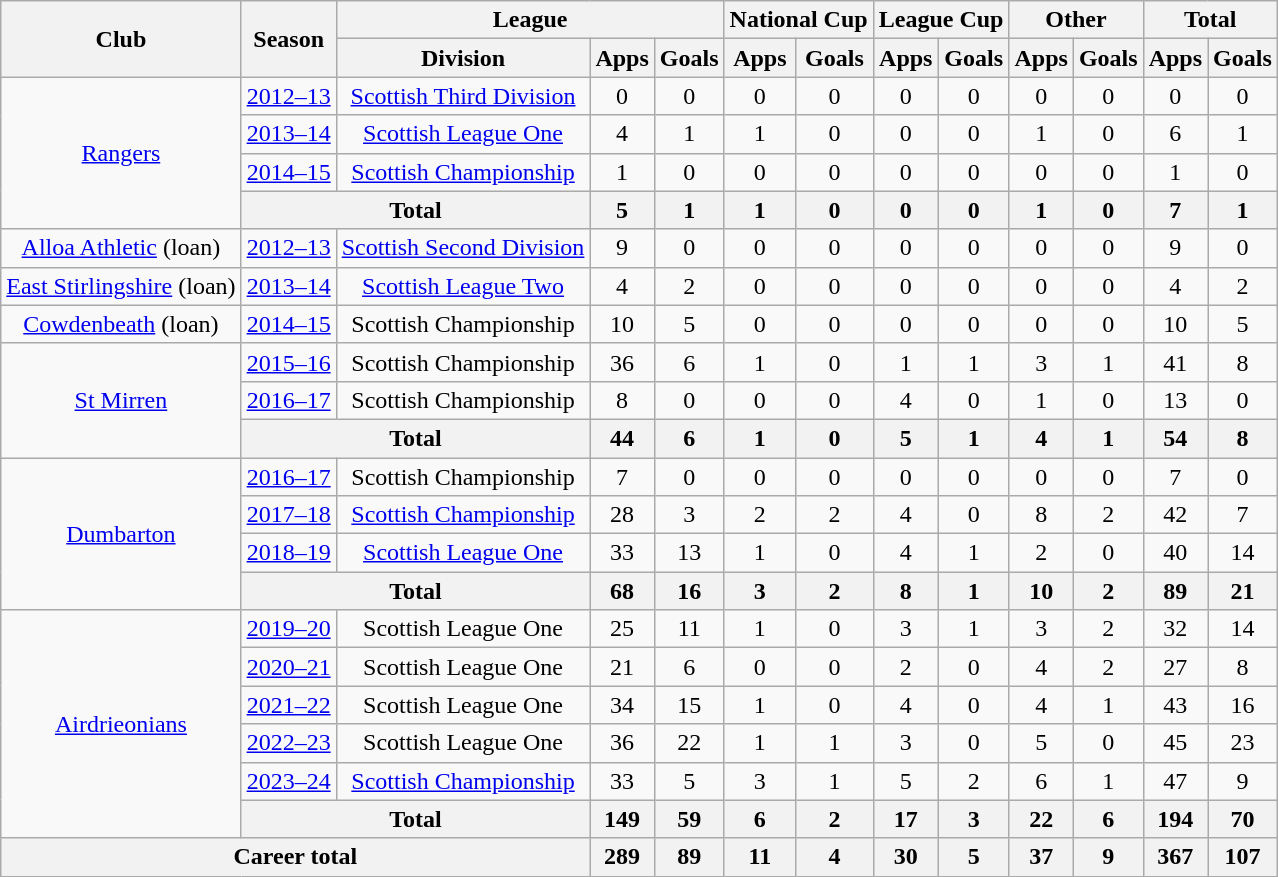<table class="wikitable" style="text-align: center">
<tr>
<th rowspan=2>Club</th>
<th rowspan=2>Season</th>
<th colspan=3>League</th>
<th colspan=2>National Cup</th>
<th colspan=2>League Cup</th>
<th colspan=2>Other</th>
<th colspan=2>Total</th>
</tr>
<tr>
<th>Division</th>
<th>Apps</th>
<th>Goals</th>
<th>Apps</th>
<th>Goals</th>
<th>Apps</th>
<th>Goals</th>
<th>Apps</th>
<th>Goals</th>
<th>Apps</th>
<th>Goals</th>
</tr>
<tr>
<td rowspan="4"><a href='#'>Rangers</a></td>
<td><a href='#'>2012–13</a></td>
<td><a href='#'>Scottish Third Division</a></td>
<td>0</td>
<td>0</td>
<td>0</td>
<td>0</td>
<td>0</td>
<td>0</td>
<td>0</td>
<td>0</td>
<td>0</td>
<td>0</td>
</tr>
<tr>
<td><a href='#'>2013–14</a></td>
<td><a href='#'>Scottish League One</a></td>
<td>4</td>
<td>1</td>
<td>1</td>
<td>0</td>
<td>0</td>
<td>0</td>
<td>1</td>
<td>0</td>
<td>6</td>
<td>1</td>
</tr>
<tr>
<td><a href='#'>2014–15</a></td>
<td><a href='#'>Scottish Championship</a></td>
<td>1</td>
<td>0</td>
<td>0</td>
<td>0</td>
<td>0</td>
<td>0</td>
<td>0</td>
<td>0</td>
<td>1</td>
<td>0</td>
</tr>
<tr>
<th colspan=2>Total</th>
<th>5</th>
<th>1</th>
<th>1</th>
<th>0</th>
<th>0</th>
<th>0</th>
<th>1</th>
<th>0</th>
<th>7</th>
<th>1</th>
</tr>
<tr>
<td><a href='#'>Alloa Athletic</a> (loan)</td>
<td><a href='#'>2012–13</a></td>
<td><a href='#'>Scottish Second Division</a></td>
<td>9</td>
<td>0</td>
<td>0</td>
<td>0</td>
<td>0</td>
<td>0</td>
<td>0</td>
<td>0</td>
<td>9</td>
<td>0</td>
</tr>
<tr>
<td><a href='#'>East Stirlingshire</a> (loan)</td>
<td><a href='#'>2013–14</a></td>
<td><a href='#'>Scottish League Two</a></td>
<td>4</td>
<td>2</td>
<td>0</td>
<td>0</td>
<td>0</td>
<td>0</td>
<td>0</td>
<td 0>0</td>
<td>4</td>
<td>2</td>
</tr>
<tr>
<td><a href='#'>Cowdenbeath</a> (loan)</td>
<td><a href='#'>2014–15</a></td>
<td>Scottish Championship</td>
<td>10</td>
<td>5</td>
<td>0</td>
<td>0</td>
<td>0</td>
<td>0</td>
<td>0</td>
<td>0</td>
<td>10</td>
<td>5</td>
</tr>
<tr>
<td rowspan="3"><a href='#'>St Mirren</a></td>
<td><a href='#'>2015–16</a></td>
<td>Scottish Championship</td>
<td>36</td>
<td>6</td>
<td>1</td>
<td>0</td>
<td>1</td>
<td>1</td>
<td>3</td>
<td>1</td>
<td>41</td>
<td>8</td>
</tr>
<tr>
<td><a href='#'>2016–17</a></td>
<td>Scottish Championship</td>
<td>8</td>
<td>0</td>
<td>0</td>
<td>0</td>
<td>4</td>
<td>0</td>
<td>1</td>
<td>0</td>
<td>13</td>
<td>0</td>
</tr>
<tr>
<th colspan=2>Total</th>
<th>44</th>
<th>6</th>
<th>1</th>
<th>0</th>
<th>5</th>
<th>1</th>
<th>4</th>
<th>1</th>
<th>54</th>
<th>8</th>
</tr>
<tr>
<td rowspan=4><a href='#'>Dumbarton</a></td>
<td><a href='#'>2016–17</a></td>
<td>Scottish Championship</td>
<td>7</td>
<td>0</td>
<td>0</td>
<td>0</td>
<td>0</td>
<td>0</td>
<td>0</td>
<td>0</td>
<td>7</td>
<td>0</td>
</tr>
<tr>
<td><a href='#'>2017–18</a></td>
<td><a href='#'>Scottish Championship</a></td>
<td>28</td>
<td>3</td>
<td>2</td>
<td>2</td>
<td>4</td>
<td>0</td>
<td>8</td>
<td>2</td>
<td>42</td>
<td>7</td>
</tr>
<tr>
<td><a href='#'>2018–19</a></td>
<td><a href='#'>Scottish League One</a></td>
<td>33</td>
<td>13</td>
<td>1</td>
<td>0</td>
<td>4</td>
<td>1</td>
<td>2</td>
<td>0</td>
<td>40</td>
<td>14</td>
</tr>
<tr>
<th colspan=2>Total</th>
<th>68</th>
<th>16</th>
<th>3</th>
<th>2</th>
<th>8</th>
<th>1</th>
<th>10</th>
<th>2</th>
<th>89</th>
<th>21</th>
</tr>
<tr>
<td rowspan=6><a href='#'>Airdrieonians</a></td>
<td><a href='#'>2019–20</a></td>
<td>Scottish League One</td>
<td>25</td>
<td>11</td>
<td>1</td>
<td>0</td>
<td>3</td>
<td>1</td>
<td>3</td>
<td>2</td>
<td>32</td>
<td>14</td>
</tr>
<tr>
<td><a href='#'>2020–21</a></td>
<td>Scottish League One</td>
<td>21</td>
<td>6</td>
<td>0</td>
<td>0</td>
<td>2</td>
<td>0</td>
<td>4</td>
<td>2</td>
<td>27</td>
<td>8</td>
</tr>
<tr>
<td><a href='#'>2021–22</a></td>
<td>Scottish League One</td>
<td>34</td>
<td>15</td>
<td>1</td>
<td>0</td>
<td>4</td>
<td>0</td>
<td>4</td>
<td>1</td>
<td>43</td>
<td>16</td>
</tr>
<tr>
<td><a href='#'>2022–23</a></td>
<td>Scottish League One</td>
<td>36</td>
<td>22</td>
<td>1</td>
<td>1</td>
<td>3</td>
<td>0</td>
<td>5</td>
<td>0</td>
<td>45</td>
<td>23</td>
</tr>
<tr>
<td><a href='#'>2023–24</a></td>
<td><a href='#'>Scottish Championship</a></td>
<td>33</td>
<td>5</td>
<td>3</td>
<td>1</td>
<td>5</td>
<td>2</td>
<td>6</td>
<td>1</td>
<td>47</td>
<td>9</td>
</tr>
<tr>
<th colspan="2">Total</th>
<th>149</th>
<th>59</th>
<th>6</th>
<th>2</th>
<th>17</th>
<th>3</th>
<th>22</th>
<th>6</th>
<th>194</th>
<th>70</th>
</tr>
<tr>
<th colspan="3">Career total</th>
<th>289</th>
<th>89</th>
<th>11</th>
<th>4</th>
<th>30</th>
<th>5</th>
<th>37</th>
<th>9</th>
<th>367</th>
<th>107</th>
</tr>
</table>
